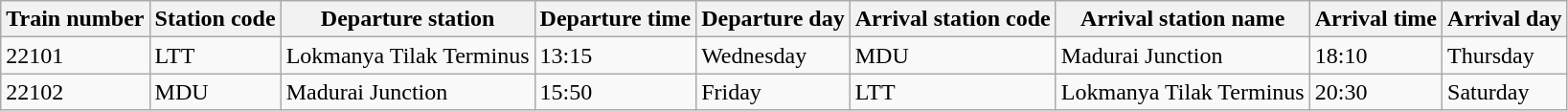<table class="wikitable">
<tr>
<th>Train number</th>
<th>Station code</th>
<th>Departure station</th>
<th>Departure time</th>
<th>Departure day</th>
<th>Arrival station code</th>
<th>Arrival station name</th>
<th>Arrival time</th>
<th>Arrival day</th>
</tr>
<tr>
<td>22101</td>
<td>LTT</td>
<td>Lokmanya Tilak Terminus</td>
<td>13:15</td>
<td>Wednesday</td>
<td>MDU</td>
<td>Madurai Junction</td>
<td>18:10</td>
<td>Thursday</td>
</tr>
<tr>
<td>22102</td>
<td>MDU</td>
<td>Madurai Junction</td>
<td>15:50</td>
<td>Friday</td>
<td>LTT</td>
<td>Lokmanya Tilak Terminus</td>
<td>20:30</td>
<td>Saturday</td>
</tr>
</table>
